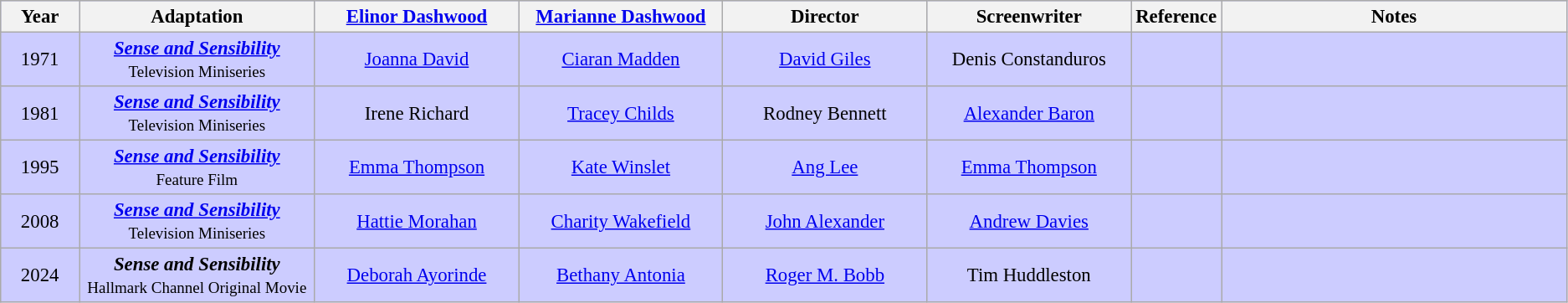<table class="wikitable" style="font-size:95%; background: #ccccff">
<tr style="text-align:center;">
<th>Year</th>
<th>Adaptation</th>
<th><a href='#'>Elinor Dashwood</a></th>
<th><a href='#'>Marianne Dashwood</a></th>
<th>Director</th>
<th>Screenwriter</th>
<th>Reference</th>
<th>Notes</th>
</tr>
<tr style="text-align:center;">
<td style="width:5%;">1971</td>
<td style="width:15%;"><strong><em><a href='#'>Sense and Sensibility</a></em></strong><br><small>Television Miniseries</small></td>
<td style="width:13%;"><a href='#'>Joanna David</a></td>
<td style="width:13%;"><a href='#'>Ciaran Madden</a></td>
<td style="width:13%;"><a href='#'>David Giles</a></td>
<td style="width:13%;">Denis Constanduros</td>
<td style="width:5%;"></td>
<td style="width:22%;"></td>
</tr>
<tr style="text-align:center;">
<td>1981</td>
<td><strong><em><a href='#'>Sense and Sensibility</a></em></strong><br><small>Television Miniseries</small></td>
<td>Irene Richard</td>
<td><a href='#'>Tracey Childs</a></td>
<td>Rodney Bennett</td>
<td><a href='#'>Alexander Baron</a></td>
<td></td>
<td></td>
</tr>
<tr style="text-align:center;">
<td>1995</td>
<td><strong><em><a href='#'>Sense and Sensibility</a></em></strong><br><small>Feature Film</small></td>
<td><a href='#'>Emma Thompson</a></td>
<td><a href='#'>Kate Winslet</a></td>
<td><a href='#'>Ang Lee</a></td>
<td><a href='#'>Emma Thompson</a></td>
<td><big></big></td>
<td></td>
</tr>
<tr style="text-align:center;">
<td>2008</td>
<td><strong><em><a href='#'>Sense and Sensibility</a></em></strong><br><small>Television Miniseries</small></td>
<td><a href='#'>Hattie Morahan</a></td>
<td><a href='#'>Charity Wakefield</a></td>
<td><a href='#'>John Alexander</a></td>
<td><a href='#'>Andrew Davies</a></td>
<td><big></big></td>
<td></td>
</tr>
<tr style="text-align:center;">
<td>2024</td>
<td><strong><em>Sense and Sensibility</em></strong><br><small>Hallmark Channel Original Movie</small></td>
<td><a href='#'>Deborah Ayorinde</a></td>
<td><a href='#'>Bethany Antonia</a></td>
<td><a href='#'>Roger M. Bobb</a></td>
<td>Tim Huddleston</td>
<td><big></big></td>
<td></td>
</tr>
</table>
